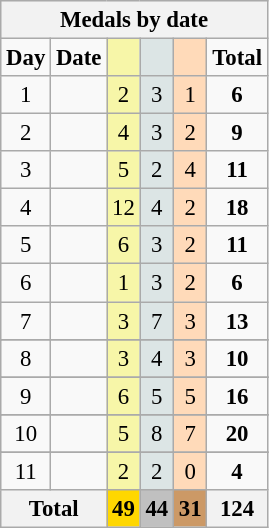<table class="wikitable" style="font-size:95%">
<tr style="background:#efefef;">
<th colspan=6>Medals by date</th>
</tr>
<tr style="text-align:center;">
<td><strong>Day</strong></td>
<td><strong>Date</strong></td>
<td style="background:#F7F6A8;"></td>
<td style="background:#DCE5E5;"></td>
<td style="background:#FFDAB9;"></td>
<td><strong>Total</strong></td>
</tr>
<tr style="text-align:center;">
<td>1</td>
<td></td>
<td style="background:#F7F6A8;">2</td>
<td style="background:#DCE5E5;">3</td>
<td style="background:#FFDAB9;">1</td>
<td><strong>6</strong></td>
</tr>
<tr style="text-align:center;">
<td>2</td>
<td></td>
<td style="background:#F7F6A8;">4</td>
<td style="background:#DCE5E5;">3</td>
<td style="background:#FFDAB9;">2</td>
<td><strong>9</strong></td>
</tr>
<tr style="text-align:center;">
<td>3</td>
<td></td>
<td style="background:#F7F6A8;">5</td>
<td style="background:#DCE5E5;">2</td>
<td style="background:#FFDAB9;">4</td>
<td><strong>11</strong></td>
</tr>
<tr style="text-align:center;">
<td>4</td>
<td></td>
<td style="background:#F7F6A8;">12</td>
<td style="background:#DCE5E5;">4</td>
<td style="background:#FFDAB9;">2</td>
<td><strong>18</strong></td>
</tr>
<tr style="text-align:center;">
<td>5</td>
<td></td>
<td style="background:#F7F6A8;">6</td>
<td style="background:#DCE5E5;">3</td>
<td style="background:#FFDAB9;">2</td>
<td><strong>11</strong></td>
</tr>
<tr style="text-align:center;">
<td>6</td>
<td></td>
<td style="background:#F7F6A8;">1</td>
<td style="background:#DCE5E5;">3</td>
<td style="background:#FFDAB9;">2</td>
<td><strong>6</strong></td>
</tr>
<tr style="text-align:center;">
<td>7</td>
<td></td>
<td style="background:#F7F6A8;">3</td>
<td style="background:#DCE5E5;">7</td>
<td style="background:#FFDAB9;">3</td>
<td><strong>13</strong></td>
</tr>
<tr>
</tr>
<tr style="text-align:center;">
<td>8</td>
<td></td>
<td style="background:#F7F6A8;">3</td>
<td style="background:#DCE5E5;">4</td>
<td style="background:#FFDAB9;">3</td>
<td><strong>10</strong></td>
</tr>
<tr>
</tr>
<tr style="text-align:center;">
<td>9</td>
<td></td>
<td style="background:#F7F6A8;">6</td>
<td style="background:#DCE5E5;">5</td>
<td style="background:#FFDAB9;">5</td>
<td><strong>16</strong></td>
</tr>
<tr>
</tr>
<tr style="text-align:center;">
<td>10</td>
<td></td>
<td style="background:#F7F6A8;">5</td>
<td style="background:#DCE5E5;">8</td>
<td style="background:#FFDAB9;">7</td>
<td><strong>20</strong></td>
</tr>
<tr>
</tr>
<tr style="text-align:center;">
<td>11</td>
<td></td>
<td style="background:#F7F6A8;">2</td>
<td style="background:#DCE5E5;">2</td>
<td style="background:#FFDAB9;">0</td>
<td><strong>4</strong></td>
</tr>
<tr>
<th colspan="2">Total</th>
<th style="background:gold;">49</th>
<th style="background:silver;">44</th>
<th style="background:#c96;">31</th>
<th>124</th>
</tr>
</table>
